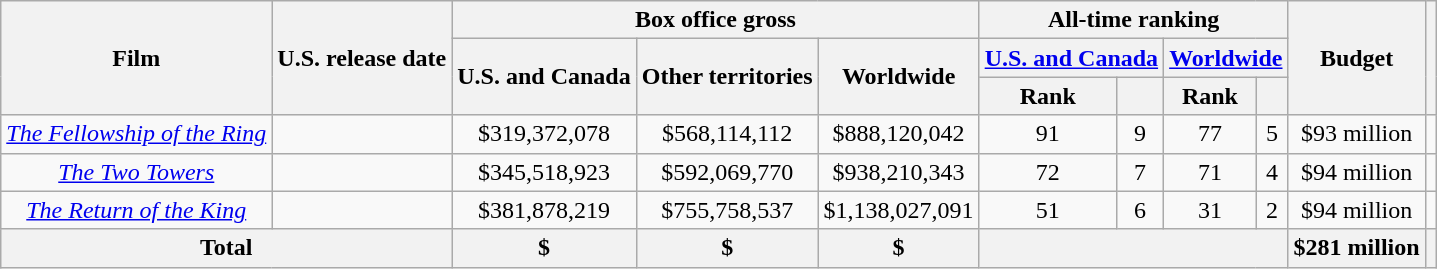<table class="wikitable" style="text-align:center;">
<tr>
<th rowspan="3">Film</th>
<th rowspan="3">U.S. release date</th>
<th colspan="3">Box office gross</th>
<th colspan="4">All-time ranking</th>
<th rowspan="3">Budget</th>
<th rowspan="3"></th>
</tr>
<tr>
<th rowspan="2">U.S. and Canada</th>
<th rowspan="2">Other territories</th>
<th rowspan="2">Worldwide</th>
<th colspan="2"><a href='#'>U.S. and Canada</a></th>
<th colspan="2"><a href='#'>Worldwide</a></th>
</tr>
<tr>
<th>Rank</th>
<th></th>
<th>Rank</th>
<th></th>
</tr>
<tr>
<td><em><a href='#'>The Fellowship of the Ring</a></em></td>
<td></td>
<td>$319,372,078</td>
<td>$568,114,112</td>
<td>$888,120,042</td>
<td>91</td>
<td>9</td>
<td>77</td>
<td>5</td>
<td>$93 million</td>
<td></td>
</tr>
<tr>
<td><em><a href='#'>The Two Towers</a></em></td>
<td></td>
<td>$345,518,923</td>
<td>$592,069,770</td>
<td>$938,210,343</td>
<td>72</td>
<td>7</td>
<td>71</td>
<td>4</td>
<td>$94 million</td>
<td></td>
</tr>
<tr>
<td><em><a href='#'>The Return of the King</a></em></td>
<td></td>
<td>$381,878,219</td>
<td>$755,758,537</td>
<td>$1,138,027,091</td>
<td>51</td>
<td>6</td>
<td>31</td>
<td>2</td>
<td>$94 million</td>
<td></td>
</tr>
<tr>
<th colspan="2">Total</th>
<th>$</th>
<th>$</th>
<th>$</th>
<th colspan="4"></th>
<th>$281 million</th>
<th></th>
</tr>
</table>
